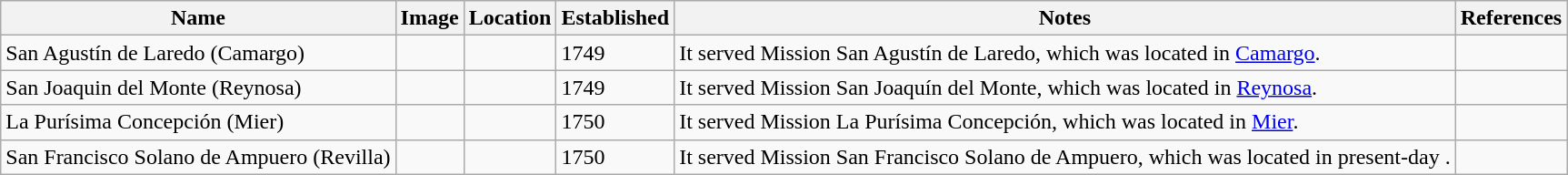<table class="wikitable">
<tr>
<th>Name</th>
<th>Image</th>
<th>Location</th>
<th>Established</th>
<th>Notes</th>
<th>References</th>
</tr>
<tr>
<td>San Agustín de Laredo (Camargo)</td>
<td></td>
<td><sub></sub></td>
<td>1749</td>
<td>It served Mission San Agustín de Laredo, which was located in <a href='#'>Camargo</a>.</td>
<td></td>
</tr>
<tr>
<td>San Joaquin del Monte (Reynosa)</td>
<td></td>
<td><sub></sub></td>
<td>1749</td>
<td>It served Mission San Joaquín del Monte, which was located in <a href='#'>Reynosa</a>.</td>
<td></td>
</tr>
<tr>
<td>La Purísima Concepción (Mier)</td>
<td></td>
<td><sub></sub></td>
<td>1750</td>
<td>It served Mission La Purísima Concepción, which was located in <a href='#'>Mier</a>.</td>
<td></td>
</tr>
<tr>
<td>San Francisco Solano de Ampuero (Revilla)</td>
<td></td>
<td><sub></sub></td>
<td>1750</td>
<td>It served Mission San Francisco Solano de Ampuero, which was located in present-day .</td>
<td></td>
</tr>
</table>
